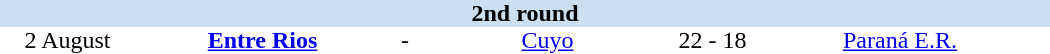<table border=0 cellspacing=0 cellpadding=0 style="border-collapse: collapse;" width=700>
<tr bgcolor="#CADFF0">
<td style="font-size:100%"; align="center" colspan="6"><strong>2nd round</strong></td>
</tr>
<tr align=center bgcolor=#FFFFFF>
<td width=90>2 August</td>
<td width=170><strong><a href='#'>Entre Rios</a></strong></td>
<td width=20>-</td>
<td width=170><a href='#'>Cuyo</a></td>
<td width=50>22 - 18</td>
<td width=200><a href='#'>Paraná E.R.</a></td>
</tr>
</table>
